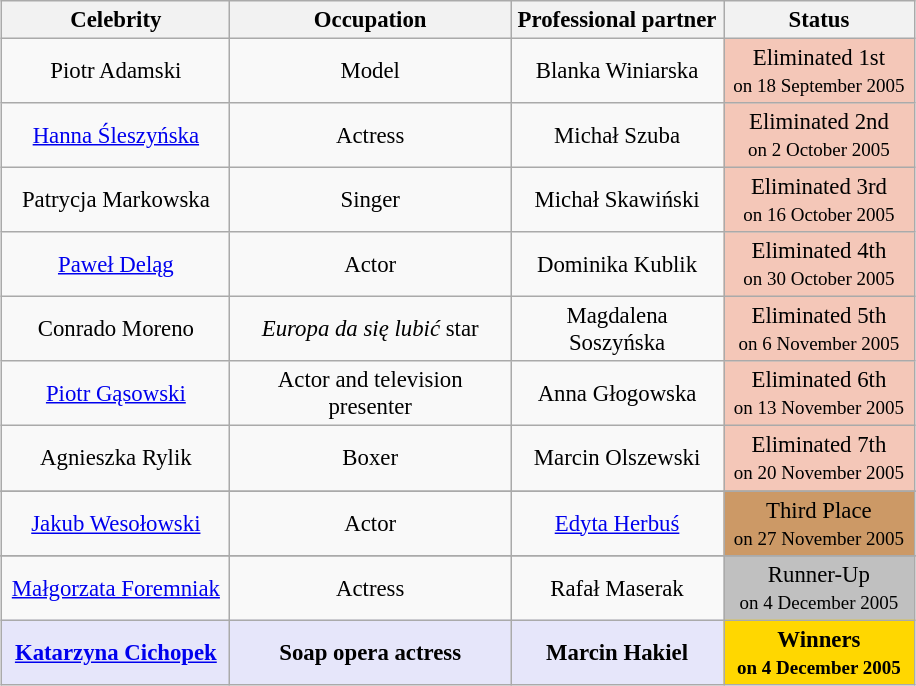<table class="wikitable" style="margin:auto; text-align:center; font-size:95%;">
<tr>
<th width="145">Celebrity</th>
<th width="180">Occupation</th>
<th width="135">Professional partner</th>
<th width="120">Status</th>
</tr>
<tr>
<td>Piotr Adamski</td>
<td>Model</td>
<td>Blanka Winiarska</td>
<td bgcolor="#F4C7B8">Eliminated 1st<br><small>on 18 September 2005</small></td>
</tr>
<tr>
<td><a href='#'>Hanna Śleszyńska</a></td>
<td>Actress</td>
<td>Michał Szuba</td>
<td bgcolor="#F4C7B8">Eliminated 2nd<br><small>on 2 October 2005</small></td>
</tr>
<tr>
<td>Patrycja Markowska</td>
<td>Singer</td>
<td>Michał Skawiński</td>
<td bgcolor="#F4C7B8">Eliminated 3rd<br><small>on 16 October 2005</small></td>
</tr>
<tr>
<td><a href='#'>Paweł Deląg</a></td>
<td>Actor</td>
<td>Dominika Kublik</td>
<td bgcolor="#F4C7B8">Eliminated 4th<br><small>on 30 October 2005</small></td>
</tr>
<tr>
<td>Conrado Moreno</td>
<td><em>Europa da się lubić</em> star</td>
<td>Magdalena Soszyńska</td>
<td bgcolor="#F4C7B8">Eliminated 5th<br><small>on 6 November 2005</small></td>
</tr>
<tr>
<td><a href='#'>Piotr Gąsowski</a></td>
<td>Actor and television presenter</td>
<td>Anna Głogowska</td>
<td bgcolor="#F4C7B8">Eliminated 6th<br><small>on 13 November 2005</small></td>
</tr>
<tr>
<td>Agnieszka Rylik</td>
<td>Boxer</td>
<td>Marcin Olszewski</td>
<td bgcolor="#F4C7B8">Eliminated 7th<br><small>on 20 November 2005</small></td>
</tr>
<tr>
</tr>
<tr>
<td><a href='#'>Jakub Wesołowski</a></td>
<td>Actor</td>
<td><a href='#'>Edyta Herbuś</a></td>
<td bgcolor="cc9966">Third Place<br><small>on 27 November 2005</small></td>
</tr>
<tr>
</tr>
<tr>
<td><a href='#'>Małgorzata Foremniak</a></td>
<td>Actress</td>
<td>Rafał Maserak</td>
<td bgcolor="silver">Runner-Up<br><small>on 4 December 2005</small></td>
</tr>
<tr>
<td bgcolor="lavender"><strong><a href='#'>Katarzyna Cichopek</a></strong></td>
<td bgcolor="lavender"><strong>Soap opera actress</strong></td>
<td bgcolor="lavender"><strong>Marcin Hakiel</strong></td>
<td bgcolor="gold"><strong>Winners<br><small>on 4 December 2005</small></strong></td>
</tr>
</table>
